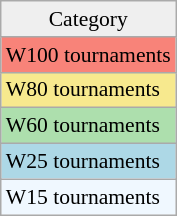<table class=wikitable style=font-size:90%;>
<tr align=center>
<td style="background:#efefef;">Category</td>
</tr>
<tr style="background:#f88379;">
<td>W100 tournaments</td>
</tr>
<tr style="background:#f7e98e;">
<td>W80 tournaments</td>
</tr>
<tr style="background:#addfad;">
<td>W60 tournaments</td>
</tr>
<tr style="background:lightblue;">
<td>W25 tournaments</td>
</tr>
<tr style="background:#f0f8ff;">
<td>W15 tournaments</td>
</tr>
</table>
